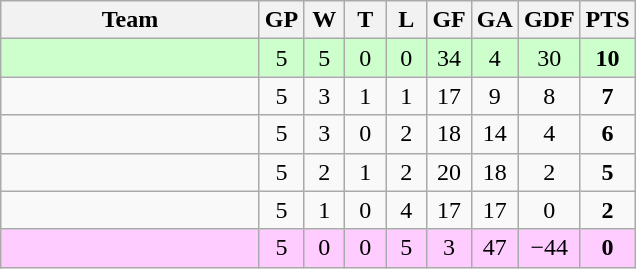<table class="wikitable">
<tr>
<th width=165>Team</th>
<th width=20>GP</th>
<th width=20>W</th>
<th width=20>T</th>
<th width=20>L</th>
<th width=20>GF</th>
<th width=20>GA</th>
<th width=20>GDF</th>
<th width=20>PTS</th>
</tr>
<tr align=center style="background:#ccffcc;">
<td style="text-align:left;"></td>
<td>5</td>
<td>5</td>
<td>0</td>
<td>0</td>
<td>34</td>
<td>4</td>
<td>30</td>
<td><strong>10</strong></td>
</tr>
<tr align=center>
<td style="text-align:left;"></td>
<td>5</td>
<td>3</td>
<td>1</td>
<td>1</td>
<td>17</td>
<td>9</td>
<td>8</td>
<td><strong>7</strong></td>
</tr>
<tr align=center>
<td style="text-align:left;"></td>
<td>5</td>
<td>3</td>
<td>0</td>
<td>2</td>
<td>18</td>
<td>14</td>
<td>4</td>
<td><strong>6</strong></td>
</tr>
<tr align=center>
<td style="text-align:left;"></td>
<td>5</td>
<td>2</td>
<td>1</td>
<td>2</td>
<td>20</td>
<td>18</td>
<td>2</td>
<td><strong>5</strong></td>
</tr>
<tr align=center>
<td style="text-align:left;"></td>
<td>5</td>
<td>1</td>
<td>0</td>
<td>4</td>
<td>17</td>
<td>17</td>
<td>0</td>
<td><strong>2</strong></td>
</tr>
<tr align=center style="background:#ffccff;">
<td style="text-align:left;"></td>
<td>5</td>
<td>0</td>
<td>0</td>
<td>5</td>
<td>3</td>
<td>47</td>
<td>−44</td>
<td><strong>0</strong></td>
</tr>
</table>
